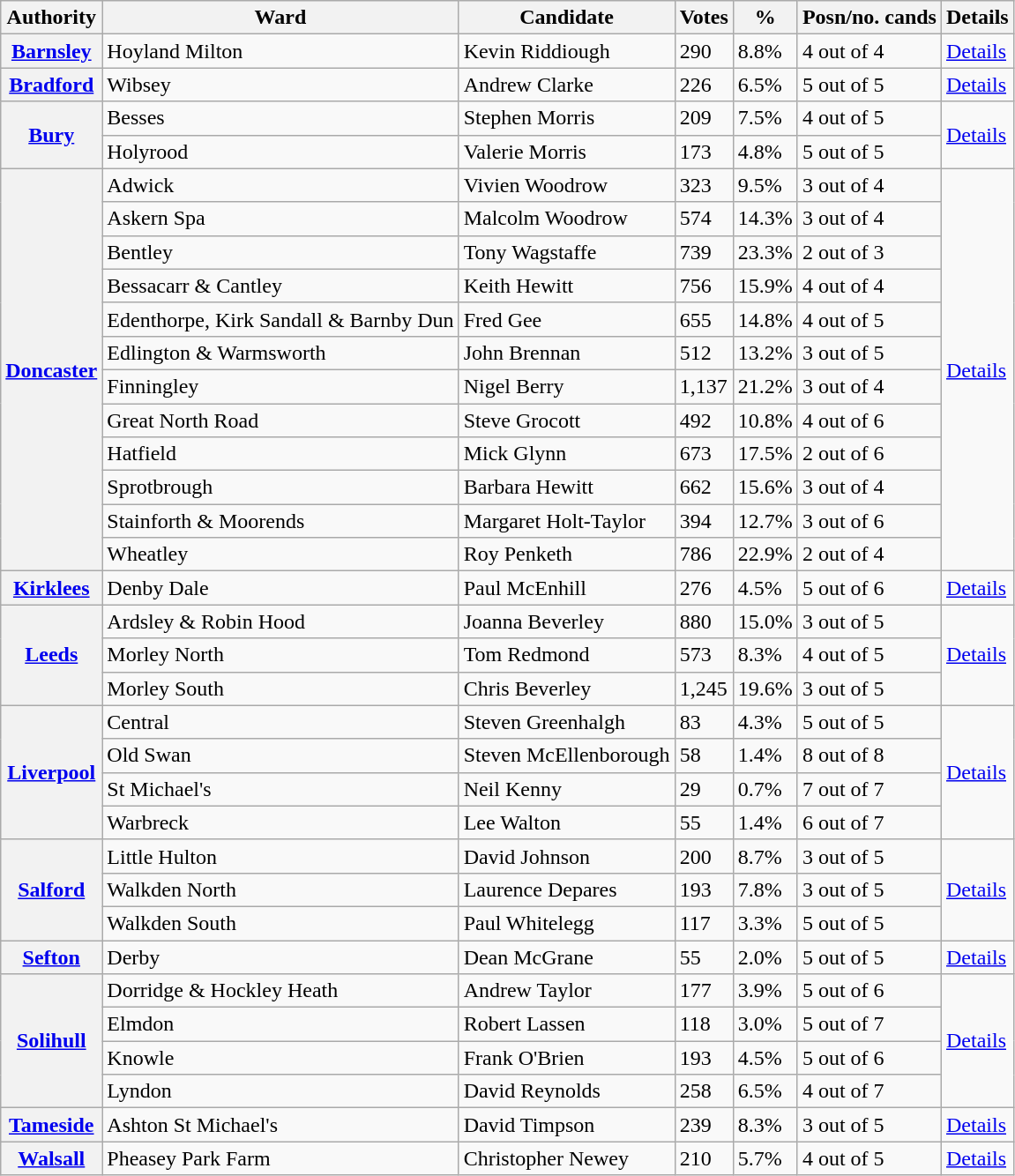<table class="wikitable">
<tr>
<th>Authority</th>
<th>Ward</th>
<th>Candidate</th>
<th>Votes</th>
<th>%</th>
<th>Posn/no. cands</th>
<th>Details</th>
</tr>
<tr>
<th><a href='#'>Barnsley</a></th>
<td>Hoyland Milton</td>
<td>Kevin Riddiough</td>
<td>290</td>
<td>8.8%</td>
<td>4 out of 4</td>
<td><a href='#'>Details</a></td>
</tr>
<tr>
<th><a href='#'>Bradford</a></th>
<td>Wibsey</td>
<td>Andrew Clarke</td>
<td>226</td>
<td>6.5%</td>
<td>5 out of 5</td>
<td><a href='#'>Details</a></td>
</tr>
<tr>
<th rowspan=2><a href='#'>Bury</a></th>
<td>Besses</td>
<td>Stephen Morris</td>
<td>209</td>
<td>7.5%</td>
<td>4 out of 5</td>
<td rowspan=2><a href='#'>Details</a></td>
</tr>
<tr>
<td>Holyrood</td>
<td>Valerie Morris</td>
<td>173</td>
<td>4.8%</td>
<td>5 out of 5</td>
</tr>
<tr>
<th rowspan=12><a href='#'>Doncaster</a></th>
<td>Adwick</td>
<td>Vivien Woodrow</td>
<td>323</td>
<td>9.5%</td>
<td>3 out of 4</td>
<td rowspan=12><a href='#'>Details</a></td>
</tr>
<tr>
<td>Askern Spa</td>
<td>Malcolm Woodrow</td>
<td>574</td>
<td>14.3%</td>
<td>3 out of 4</td>
</tr>
<tr>
<td>Bentley</td>
<td>Tony Wagstaffe</td>
<td>739</td>
<td>23.3%</td>
<td>2 out of 3</td>
</tr>
<tr>
<td>Bessacarr & Cantley</td>
<td>Keith Hewitt</td>
<td>756</td>
<td>15.9%</td>
<td>4 out of 4</td>
</tr>
<tr>
<td>Edenthorpe, Kirk Sandall & Barnby Dun</td>
<td>Fred Gee</td>
<td>655</td>
<td>14.8%</td>
<td>4 out of 5</td>
</tr>
<tr>
<td>Edlington & Warmsworth</td>
<td>John Brennan</td>
<td>512</td>
<td>13.2%</td>
<td>3 out of 5</td>
</tr>
<tr>
<td>Finningley</td>
<td>Nigel Berry</td>
<td>1,137</td>
<td>21.2%</td>
<td>3 out of 4</td>
</tr>
<tr>
<td>Great North Road</td>
<td>Steve Grocott</td>
<td>492</td>
<td>10.8%</td>
<td>4 out of 6</td>
</tr>
<tr>
<td>Hatfield</td>
<td>Mick Glynn</td>
<td>673</td>
<td>17.5%</td>
<td>2 out of 6</td>
</tr>
<tr>
<td>Sprotbrough</td>
<td>Barbara Hewitt</td>
<td>662</td>
<td>15.6%</td>
<td>3 out of 4</td>
</tr>
<tr>
<td>Stainforth & Moorends</td>
<td>Margaret Holt-Taylor</td>
<td>394</td>
<td>12.7%</td>
<td>3 out of 6</td>
</tr>
<tr>
<td>Wheatley</td>
<td>Roy Penketh</td>
<td>786</td>
<td>22.9%</td>
<td>2 out of 4</td>
</tr>
<tr>
<th><a href='#'>Kirklees</a></th>
<td>Denby Dale</td>
<td>Paul McEnhill</td>
<td>276</td>
<td>4.5%</td>
<td>5 out of 6</td>
<td><a href='#'>Details</a></td>
</tr>
<tr>
<th rowspan=3><a href='#'>Leeds</a></th>
<td>Ardsley & Robin Hood</td>
<td>Joanna Beverley</td>
<td>880</td>
<td>15.0%</td>
<td>3 out of 5</td>
<td rowspan=3><a href='#'>Details</a></td>
</tr>
<tr>
<td>Morley North</td>
<td>Tom Redmond</td>
<td>573</td>
<td>8.3%</td>
<td>4 out of 5</td>
</tr>
<tr>
<td>Morley South</td>
<td>Chris Beverley</td>
<td>1,245</td>
<td>19.6%</td>
<td>3 out of 5</td>
</tr>
<tr>
<th rowspan=4><a href='#'>Liverpool</a></th>
<td>Central</td>
<td>Steven Greenhalgh</td>
<td>83</td>
<td>4.3%</td>
<td>5 out of 5</td>
<td rowspan=4><a href='#'>Details</a></td>
</tr>
<tr>
<td>Old Swan</td>
<td>Steven McEllenborough</td>
<td>58</td>
<td>1.4%</td>
<td>8 out of 8</td>
</tr>
<tr>
<td>St Michael's</td>
<td>Neil Kenny</td>
<td>29</td>
<td>0.7%</td>
<td>7 out of 7</td>
</tr>
<tr>
<td>Warbreck</td>
<td>Lee Walton</td>
<td>55</td>
<td>1.4%</td>
<td>6 out of 7</td>
</tr>
<tr>
<th rowspan=3><a href='#'>Salford</a></th>
<td>Little Hulton</td>
<td>David Johnson</td>
<td>200</td>
<td>8.7%</td>
<td>3 out of 5</td>
<td rowspan=3><a href='#'>Details</a></td>
</tr>
<tr>
<td>Walkden North</td>
<td>Laurence Depares</td>
<td>193</td>
<td>7.8%</td>
<td>3 out of 5</td>
</tr>
<tr>
<td>Walkden South</td>
<td>Paul Whitelegg</td>
<td>117</td>
<td>3.3%</td>
<td>5 out of 5</td>
</tr>
<tr>
<th><a href='#'>Sefton</a></th>
<td>Derby</td>
<td>Dean McGrane</td>
<td>55</td>
<td>2.0%</td>
<td>5 out of 5</td>
<td><a href='#'>Details</a></td>
</tr>
<tr>
<th rowspan=4><a href='#'>Solihull</a></th>
<td>Dorridge & Hockley Heath</td>
<td>Andrew Taylor</td>
<td>177</td>
<td>3.9%</td>
<td>5 out of 6</td>
<td rowspan=4><a href='#'>Details</a></td>
</tr>
<tr>
<td>Elmdon</td>
<td>Robert Lassen</td>
<td>118</td>
<td>3.0%</td>
<td>5 out of 7</td>
</tr>
<tr>
<td>Knowle</td>
<td>Frank O'Brien</td>
<td>193</td>
<td>4.5%</td>
<td>5 out of 6</td>
</tr>
<tr>
<td>Lyndon</td>
<td>David Reynolds</td>
<td>258</td>
<td>6.5%</td>
<td>4 out of 7</td>
</tr>
<tr>
<th><a href='#'>Tameside</a></th>
<td>Ashton St Michael's</td>
<td>David Timpson</td>
<td>239</td>
<td>8.3%</td>
<td>3 out of 5</td>
<td><a href='#'>Details</a></td>
</tr>
<tr>
<th><a href='#'>Walsall</a></th>
<td>Pheasey Park Farm</td>
<td>Christopher Newey</td>
<td>210</td>
<td>5.7%</td>
<td>4 out of 5</td>
<td><a href='#'>Details</a></td>
</tr>
</table>
